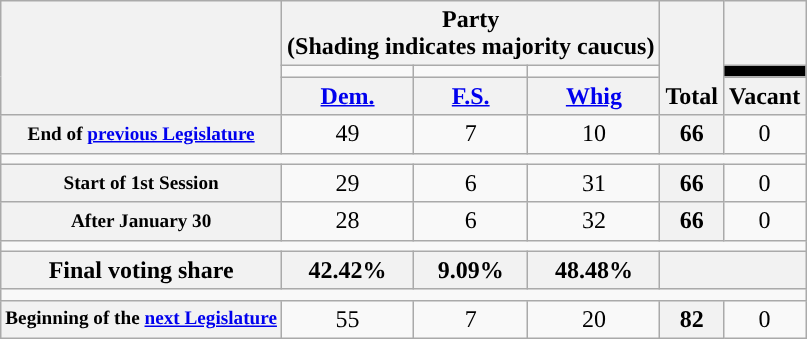<table class=wikitable style="text-align:center">
<tr style="vertical-align:bottom;">
<th rowspan=3></th>
<th colspan=3>Party <div>(Shading indicates majority caucus)</div></th>
<th rowspan=3>Total</th>
<th></th>
</tr>
<tr style="height:5px">
<td style="background-color:"></td>
<td style="background-color:"></td>
<td style="background-color:"></td>
<td style="background:black;"></td>
</tr>
<tr>
<th><a href='#'>Dem.</a></th>
<th><a href='#'>F.S.</a></th>
<th><a href='#'>Whig</a></th>
<th>Vacant</th>
</tr>
<tr>
<th style="font-size:80%;">End of <a href='#'>previous Legislature</a></th>
<td>49</td>
<td>7</td>
<td>10</td>
<th>66</th>
<td>0</td>
</tr>
<tr>
<td colspan=6></td>
</tr>
<tr>
<th style="font-size:80%;">Start of 1st Session</th>
<td>29</td>
<td>6</td>
<td>31</td>
<th>66</th>
<td>0</td>
</tr>
<tr>
<th style="font-size:80%;">After January 30</th>
<td>28</td>
<td>6</td>
<td>32</td>
<th>66</th>
<td>0</td>
</tr>
<tr>
<td colspan=6></td>
</tr>
<tr>
<th>Final voting share</th>
<th>42.42%</th>
<th>9.09%</th>
<th>48.48%</th>
<th colspan=2></th>
</tr>
<tr>
<td colspan=6></td>
</tr>
<tr>
<th style="font-size:80%;">Beginning of the <a href='#'>next Legislature</a></th>
<td>55</td>
<td>7</td>
<td>20</td>
<th>82</th>
<td>0</td>
</tr>
</table>
